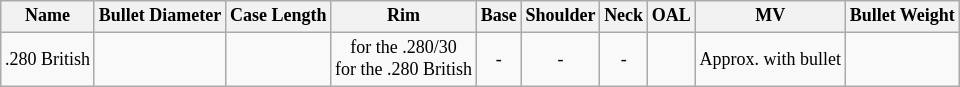<table class=wikitable style="font-size: 9pt; text-align:center">
<tr>
<th>Name</th>
<th>Bullet Diameter</th>
<th>Case Length</th>
<th>Rim</th>
<th>Base</th>
<th>Shoulder</th>
<th>Neck</th>
<th>OAL</th>
<th>MV</th>
<th>Bullet Weight</th>
</tr>
<tr>
<td>.280 British</td>
<td></td>
<td></td>
<td> for the .280/30<br> for the .280 British</td>
<td>-</td>
<td>-</td>
<td>-</td>
<td></td>
<td>Approx.  with  bullet</td>
<td></td>
</tr>
</table>
